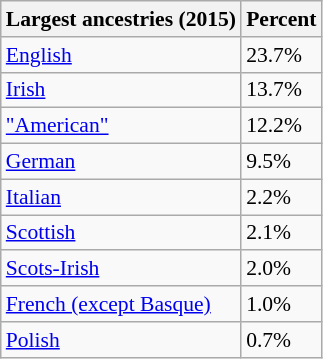<table class="wikitable sortable collapsible" style="font-size: 90%;">
<tr>
<th>Largest ancestries (2015)</th>
<th>Percent</th>
</tr>
<tr>
<td><a href='#'>English</a></td>
<td>23.7%</td>
</tr>
<tr>
<td><a href='#'>Irish</a></td>
<td>13.7%</td>
</tr>
<tr>
<td><a href='#'>"American"</a></td>
<td>12.2%</td>
</tr>
<tr>
<td><a href='#'>German</a></td>
<td>9.5%</td>
</tr>
<tr>
<td><a href='#'>Italian</a></td>
<td>2.2%</td>
</tr>
<tr>
<td><a href='#'>Scottish</a></td>
<td>2.1%</td>
</tr>
<tr>
<td><a href='#'>Scots-Irish</a></td>
<td>2.0%</td>
</tr>
<tr>
<td><a href='#'>French (except Basque)</a></td>
<td>1.0%</td>
</tr>
<tr>
<td><a href='#'>Polish</a></td>
<td>0.7%</td>
</tr>
</table>
